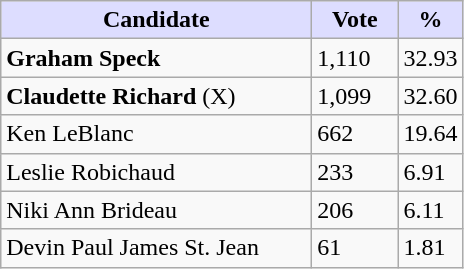<table class="wikitable">
<tr>
<th style="background:#ddf; width:200px;">Candidate</th>
<th style="background:#ddf; width:50px;">Vote</th>
<th style="background:#ddf; width:30px;">%</th>
</tr>
<tr>
<td><strong>Graham Speck</strong></td>
<td>1,110</td>
<td>32.93</td>
</tr>
<tr>
<td><strong>Claudette Richard</strong> (X)</td>
<td>1,099</td>
<td>32.60</td>
</tr>
<tr>
<td>Ken LeBlanc</td>
<td>662</td>
<td>19.64</td>
</tr>
<tr>
<td>Leslie Robichaud</td>
<td>233</td>
<td>6.91</td>
</tr>
<tr>
<td>Niki Ann Brideau</td>
<td>206</td>
<td>6.11</td>
</tr>
<tr>
<td>Devin Paul James St. Jean</td>
<td>61</td>
<td>1.81</td>
</tr>
</table>
